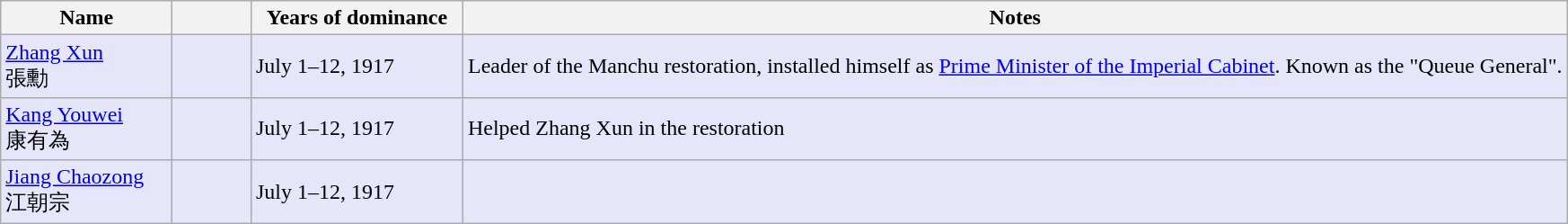<table class="wikitable">
<tr>
<th width="120px">Name</th>
<th width="51px"></th>
<th width="150px">Years of dominance</th>
<th>Notes</th>
</tr>
<tr bgcolor="#E6E6FA">
<td><a href='#'>Zhang Xun</a><br>張勳</td>
<td align="center"></td>
<td>July 1–12, 1917</td>
<td>Leader of the Manchu restoration, installed himself as <a href='#'>Prime Minister of the Imperial Cabinet</a>. Known as the "Queue General".</td>
</tr>
<tr bgcolor="#E6E6FA">
<td><a href='#'>Kang Youwei</a><br>康有為</td>
<td align="center"></td>
<td>July 1–12, 1917</td>
<td>Helped Zhang Xun in the restoration</td>
</tr>
<tr bgcolor="#E6E6FA">
<td><a href='#'>Jiang Chaozong</a><br>江朝宗</td>
<td align="center"></td>
<td>July 1–12, 1917</td>
<td></td>
</tr>
</table>
